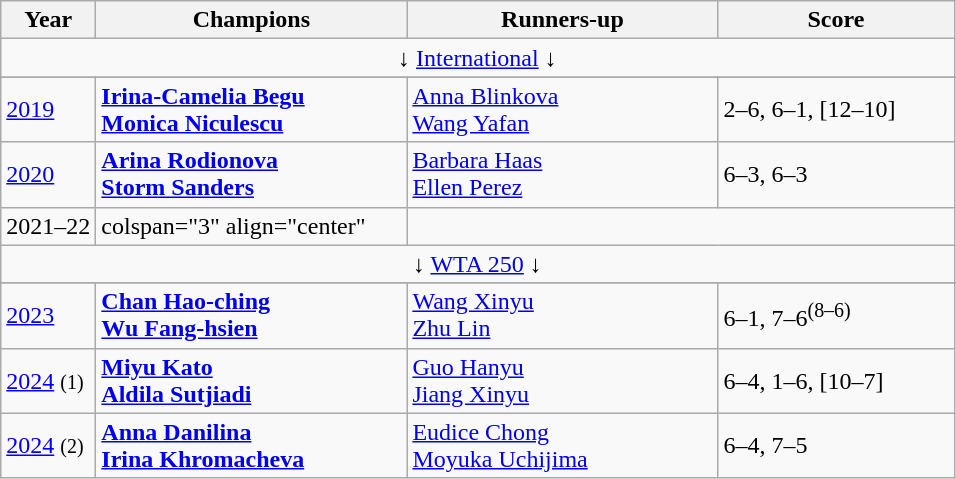<table class="wikitable">
<tr>
<th>Year</th>
<th width="200">Champions</th>
<th width="200">Runners-up</th>
<th width="150">Score</th>
</tr>
<tr>
<td align=center colspan="4">↓ <a href='#'>International</a> ↓</td>
</tr>
<tr>
</tr>
<tr>
<td><a href='#'>2019</a></td>
<td> <strong><a href='#'>Irina-Camelia Begu</a></strong> <br>  <strong><a href='#'>Monica Niculescu</a></strong></td>
<td> <a href='#'>Anna Blinkova</a> <br>  <a href='#'>Wang Yafan</a></td>
<td>2–6, 6–1, [12–10]</td>
</tr>
<tr>
<td><a href='#'>2020</a></td>
<td> <strong><a href='#'>Arina Rodionova</a></strong> <br>  <strong><a href='#'>Storm Sanders</a></strong></td>
<td> <a href='#'>Barbara Haas</a> <br>  <a href='#'>Ellen Perez</a></td>
<td>6–3, 6–3</td>
</tr>
<tr>
<td>2021–22</td>
<td>colspan="3" align="center" </td>
</tr>
<tr>
<td align=center colspan="4">↓ <a href='#'>WTA 250</a> ↓</td>
</tr>
<tr>
</tr>
<tr>
<td><a href='#'>2023</a></td>
<td> <strong><a href='#'>Chan Hao-ching</a></strong> <br>  <strong><a href='#'>Wu Fang-hsien</a></strong></td>
<td> <a href='#'>Wang Xinyu</a> <br>  <a href='#'>Zhu Lin</a></td>
<td>6–1, 7–6<sup>(8–6)</sup></td>
</tr>
<tr>
<td><a href='#'>2024</a> <small>(1)</small></td>
<td> <strong><a href='#'>Miyu Kato</a></strong> <br>  <strong><a href='#'>Aldila Sutjiadi</a></strong></td>
<td> <a href='#'>Guo Hanyu</a> <br>  <a href='#'>Jiang Xinyu</a></td>
<td>6–4, 1–6, [10–7]</td>
</tr>
<tr>
<td><a href='#'>2024</a> <small>(2)</small></td>
<td> <strong><a href='#'>Anna Danilina</a></strong> <br>  <strong><a href='#'>Irina Khromacheva</a></strong></td>
<td> <a href='#'>Eudice Chong</a> <br>  <a href='#'>Moyuka Uchijima</a></td>
<td>6–4, 7–5</td>
</tr>
</table>
